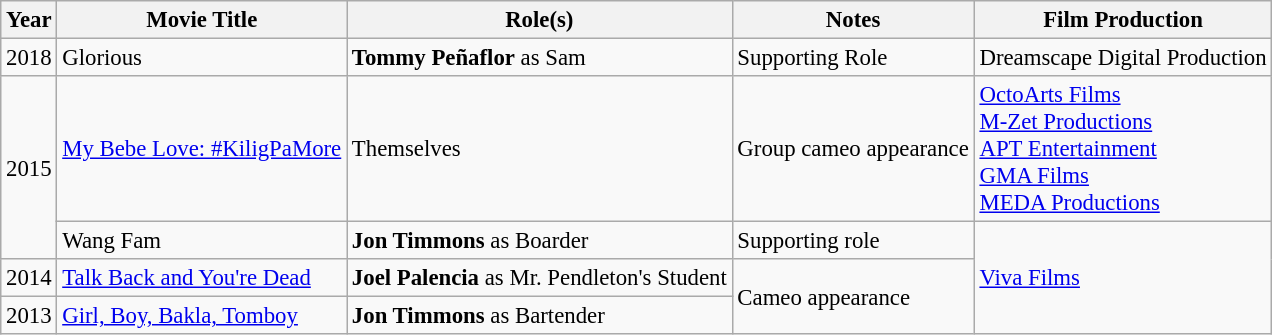<table class="wikitable" style="font-size: 95%;">
<tr>
<th>Year</th>
<th>Movie Title</th>
<th>Role(s)</th>
<th>Notes</th>
<th>Film Production</th>
</tr>
<tr>
<td>2018</td>
<td>Glorious</td>
<td><strong>Tommy Peñaflor</strong> as Sam</td>
<td>Supporting Role</td>
<td>Dreamscape Digital Production</td>
</tr>
<tr>
<td rowspan="2">2015</td>
<td><a href='#'>My Bebe Love: #KiligPaMore</a></td>
<td>Themselves</td>
<td>Group cameo appearance</td>
<td><a href='#'>OctoArts Films</a> <br> <a href='#'>M-Zet Productions</a> <br> <a href='#'>APT Entertainment</a> <br> <a href='#'>GMA Films</a> <br> <a href='#'>MEDA Productions</a></td>
</tr>
<tr>
<td>Wang Fam</td>
<td><strong>Jon Timmons</strong> as Boarder</td>
<td>Supporting role</td>
<td rowspan="3"><a href='#'>Viva Films</a></td>
</tr>
<tr>
<td>2014</td>
<td><a href='#'>Talk Back and You're Dead</a></td>
<td><strong>Joel Palencia</strong> as Mr. Pendleton's Student</td>
<td rowspan="2">Cameo appearance</td>
</tr>
<tr>
<td>2013</td>
<td><a href='#'>Girl, Boy, Bakla, Tomboy</a></td>
<td><strong>Jon Timmons</strong> as Bartender</td>
</tr>
</table>
